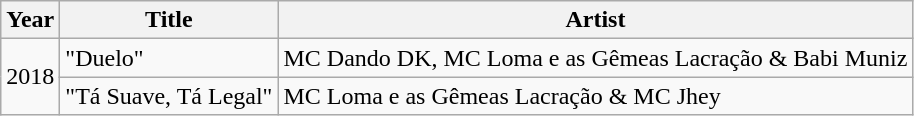<table class="wikitable">
<tr>
<th>Year</th>
<th>Title</th>
<th>Artist</th>
</tr>
<tr>
<td rowspan="2">2018</td>
<td>"Duelo"</td>
<td>MC Dando DK, MC Loma e as Gêmeas Lacração & Babi Muniz</td>
</tr>
<tr>
<td>"Tá Suave, Tá Legal"</td>
<td>MC Loma e as Gêmeas Lacração & MC Jhey</td>
</tr>
</table>
